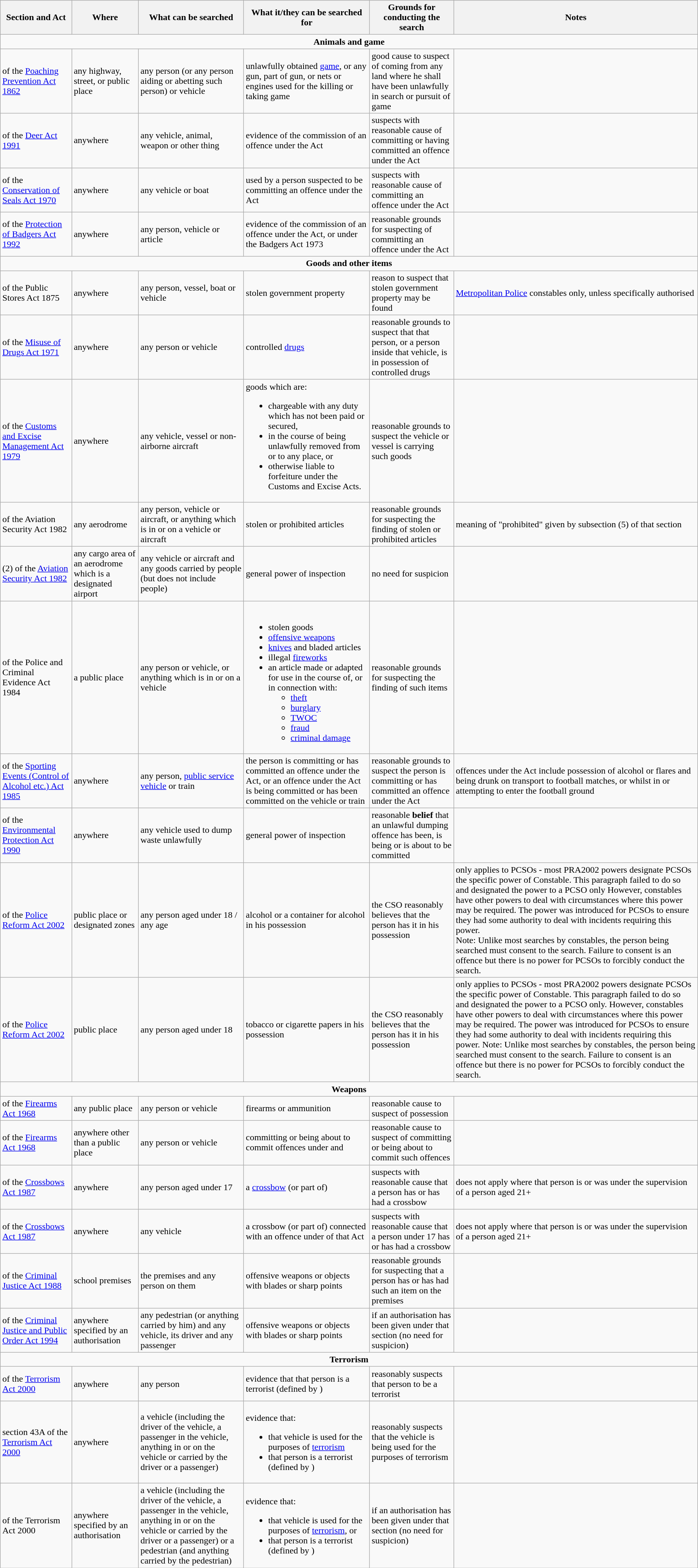<table class="wikitable" style="text-align:left">
<tr>
<th>Section and Act</th>
<th>Where</th>
<th>What can be searched</th>
<th>What it/they can be searched for</th>
<th>Grounds for conducting the search</th>
<th>Notes</th>
</tr>
<tr>
<td colspan="6" style="text-align:center;"><strong>Animals and game</strong></td>
</tr>
<tr>
<td> of the <a href='#'>Poaching Prevention Act 1862</a></td>
<td>any highway, street, or public place</td>
<td>any person (or any person aiding or abetting such person) or vehicle</td>
<td>unlawfully obtained <a href='#'>game</a>, or any gun, part of gun, or nets or engines used for the killing or taking game</td>
<td>good cause to suspect of coming from any land where he shall have been unlawfully in search or pursuit of game</td>
<td></td>
</tr>
<tr>
<td> of the <a href='#'>Deer Act 1991</a></td>
<td>anywhere</td>
<td>any vehicle, animal, weapon or other thing</td>
<td>evidence of the commission of an offence under the Act</td>
<td>suspects with reasonable cause of committing or having committed an offence under the Act</td>
<td></td>
</tr>
<tr>
<td> of the <a href='#'>Conservation of Seals Act 1970</a></td>
<td>anywhere</td>
<td>any vehicle or boat</td>
<td>used by a person suspected to be committing an offence under the Act</td>
<td>suspects with reasonable cause of committing an offence under the Act</td>
<td></td>
</tr>
<tr>
<td> of the <a href='#'>Protection of Badgers Act 1992</a></td>
<td>anywhere</td>
<td>any person, vehicle or article</td>
<td>evidence of the commission of an offence under the Act, or under the Badgers Act 1973</td>
<td>reasonable grounds for suspecting of committing an offence under the Act</td>
<td></td>
</tr>
<tr>
<td colspan="6" style="text-align:center;"><strong>Goods and other items</strong></td>
</tr>
<tr>
<td> of the Public Stores Act 1875</td>
<td>anywhere</td>
<td>any person, vessel, boat or vehicle</td>
<td>stolen government property</td>
<td>reason to suspect that stolen government property may be found</td>
<td><a href='#'>Metropolitan Police</a> constables only, unless specifically authorised</td>
</tr>
<tr>
<td> of the <a href='#'>Misuse of Drugs Act 1971</a></td>
<td>anywhere</td>
<td>any person or vehicle</td>
<td>controlled <a href='#'>drugs</a></td>
<td>reasonable grounds to suspect that that person, or a person inside that vehicle, is in possession of controlled drugs</td>
<td></td>
</tr>
<tr>
<td> of the <a href='#'>Customs and Excise Management Act 1979</a></td>
<td>anywhere</td>
<td>any vehicle, vessel or non-airborne aircraft</td>
<td>goods which are:<br><ul><li>chargeable with any duty which has not been paid or secured,</li><li>in the course of being unlawfully removed from or to any place, or</li><li>otherwise liable to forfeiture under the Customs and Excise Acts.</li></ul></td>
<td>reasonable grounds to suspect the vehicle or vessel is carrying such goods</td>
<td></td>
</tr>
<tr>
<td> of the Aviation Security Act 1982</td>
<td>any  aerodrome</td>
<td>any person, vehicle or aircraft, or anything which is in or on a vehicle or aircraft</td>
<td>stolen or prohibited articles</td>
<td>reasonable grounds for suspecting the finding of  stolen or prohibited articles</td>
<td>meaning of "prohibited" given by subsection (5) of that section</td>
</tr>
<tr>
<td> (2) of the <a href='#'>Aviation Security Act 1982</a></td>
<td>any cargo area of an aerodrome which is a designated airport</td>
<td>any vehicle or aircraft and any goods carried by people (but does not include people)</td>
<td>general power of inspection</td>
<td>no need for suspicion</td>
<td></td>
</tr>
<tr>
<td> of the Police and Criminal Evidence Act 1984</td>
<td>a public place</td>
<td>any person or vehicle, or anything which is in or on a vehicle</td>
<td><br><ul><li>stolen goods</li><li><a href='#'>offensive weapons</a></li><li><a href='#'>knives</a> and bladed articles</li><li>illegal <a href='#'>fireworks</a></li><li>an article made or adapted for use in the course of, or in connection with:<ul><li><a href='#'>theft</a></li><li><a href='#'>burglary</a></li><li><a href='#'>TWOC</a></li><li><a href='#'>fraud</a></li><li><a href='#'>criminal damage</a></li></ul></li></ul></td>
<td>reasonable grounds for suspecting the finding of such items</td>
<td></td>
</tr>
<tr>
<td> of the <a href='#'>Sporting Events (Control of Alcohol etc.) Act 1985</a></td>
<td>anywhere</td>
<td>any person, <a href='#'>public service vehicle</a> or train</td>
<td>the person is committing or has committed an offence under the Act, or an offence under the Act is being committed or has been committed on the vehicle or train</td>
<td>reasonable grounds to suspect the person is committing or has committed an offence under the Act</td>
<td>offences under the Act include possession of alcohol or flares and being drunk on transport to football matches, or whilst in or attempting to enter the football ground</td>
</tr>
<tr>
<td> of the <a href='#'>Environmental Protection Act 1990</a></td>
<td>anywhere</td>
<td>any vehicle used to dump waste unlawfully</td>
<td>general power of inspection</td>
<td>reasonable <strong>belief</strong> that an unlawful dumping offence has been, is being or is about to be committed</td>
<td></td>
</tr>
<tr>
<td> of the <a href='#'>Police Reform Act 2002</a></td>
<td>public place or designated zones</td>
<td>any person aged under 18 / any age</td>
<td>alcohol or a container for alcohol in his possession</td>
<td>the CSO reasonably believes that the person has it in his possession</td>
<td>only applies to PCSOs - most PRA2002 powers designate PCSOs the specific power of Constable. This paragraph failed to do so and designated the power to a PCSO only  However, constables have other powers to deal with circumstances where this power may be required.  The power was introduced for PCSOs to ensure they had some authority to deal with incidents requiring this power.<br>Note: Unlike most searches by constables, the person being searched must consent to the search.  Failure to consent is an offence but there is no power for PCSOs to forcibly conduct the search.</td>
</tr>
<tr>
<td> of the <a href='#'>Police Reform Act 2002</a></td>
<td>public place</td>
<td>any person aged under 18</td>
<td>tobacco or cigarette papers in his possession</td>
<td>the CSO reasonably believes that the person has it in his possession</td>
<td>only applies to PCSOs - most PRA2002 powers designate PCSOs the specific power of Constable. This paragraph failed to do so and designated the power to a PCSO only.  However, constables have other powers to deal with circumstances where this power may be required.  The power was introduced for PCSOs to ensure they had some authority to deal with incidents requiring this power. Note: Unlike most searches by constables, the person being searched must consent to the search.  Failure to consent is an offence but there is no power for PCSOs to forcibly conduct the search.</td>
</tr>
<tr>
<td colspan="6" style="text-align:center;"><strong>Weapons</strong></td>
</tr>
<tr>
<td> of the <a href='#'>Firearms Act 1968</a></td>
<td>any public place</td>
<td>any person or vehicle</td>
<td>firearms or ammunition</td>
<td>reasonable cause to suspect of possession</td>
<td></td>
</tr>
<tr>
<td> of the <a href='#'>Firearms Act 1968</a></td>
<td>anywhere other than a public place</td>
<td>any person or vehicle</td>
<td>committing or being about to commit offences under  and </td>
<td>reasonable cause to suspect of committing or being about to commit such offences</td>
<td></td>
</tr>
<tr>
<td> of the <a href='#'>Crossbows Act 1987</a></td>
<td>anywhere</td>
<td>any person aged under 17</td>
<td>a <a href='#'>crossbow</a> (or part of)</td>
<td>suspects with reasonable cause that a person has or has had a crossbow</td>
<td>does not apply where that person is or was under the supervision of a person aged 21+</td>
</tr>
<tr>
<td> of the <a href='#'>Crossbows Act 1987</a></td>
<td>anywhere</td>
<td>any vehicle</td>
<td>a crossbow (or part of) connected with an offence under  of that Act</td>
<td>suspects with reasonable cause that a person under 17 has or has had a crossbow</td>
<td>does not apply where that person is or was under the supervision of a person aged 21+</td>
</tr>
<tr>
<td> of the <a href='#'>Criminal Justice Act 1988</a></td>
<td>school premises</td>
<td>the premises and any person on them</td>
<td>offensive weapons or objects with blades or sharp points</td>
<td>reasonable grounds for suspecting that a person has or has had such an item on the premises</td>
<td></td>
</tr>
<tr>
<td> of the <a href='#'>Criminal Justice and Public Order Act 1994</a></td>
<td>anywhere specified by an authorisation</td>
<td>any pedestrian (or anything carried by him) and any vehicle, its driver and any passenger</td>
<td>offensive weapons or objects with blades or sharp points</td>
<td>if an authorisation has been given under that section (no need for suspicion)</td>
<td></td>
</tr>
<tr>
<td colspan="6" style="text-align:center;"><strong>Terrorism</strong></td>
</tr>
<tr>
<td> of the <a href='#'>Terrorism Act 2000</a></td>
<td>anywhere</td>
<td>any person</td>
<td>evidence that that person is a terrorist (defined by )</td>
<td>reasonably suspects that person to be a terrorist</td>
<td></td>
</tr>
<tr>
<td>section 43A of the <a href='#'>Terrorism Act 2000</a></td>
<td>anywhere</td>
<td>a vehicle (including the driver of the vehicle, a passenger in the vehicle, anything in or on the vehicle or carried by the driver or a passenger)</td>
<td><br>evidence that:<ul><li>that vehicle is used for the purposes of <a href='#'>terrorism</a></li><li>that person is a terrorist (defined by )</li></ul></td>
<td>reasonably suspects that the vehicle is being used for the purposes of terrorism</td>
<td></td>
</tr>
<tr>
<td> of the Terrorism Act 2000</td>
<td>anywhere specified by an authorisation</td>
<td>a vehicle (including the driver of the vehicle, a passenger in the vehicle, anything in or on the vehicle or carried by the driver or a passenger) or a pedestrian (and anything carried by the pedestrian)</td>
<td><br>evidence that:<ul><li>that vehicle is used for the purposes of <a href='#'>terrorism</a>, or</li><li>that person is a terrorist (defined by )</li></ul></td>
<td>if an authorisation has been given under that section (no need for suspicion)</td>
<td></td>
</tr>
</table>
